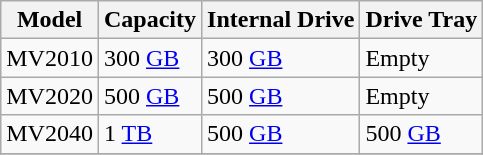<table class="wikitable">
<tr>
<th>Model</th>
<th>Capacity</th>
<th>Internal Drive</th>
<th>Drive Tray</th>
</tr>
<tr style="vertical-align: top; text-align: left;">
<td>MV2010</td>
<td>300 <a href='#'>GB</a></td>
<td>300 <a href='#'>GB</a></td>
<td>Empty</td>
</tr>
<tr style="vertical-align: top; text-align: left;">
<td>MV2020</td>
<td>500 <a href='#'>GB</a></td>
<td>500 <a href='#'>GB</a></td>
<td>Empty</td>
</tr>
<tr style="vertical-align: top; text-align: left;">
<td>MV2040</td>
<td>1 <a href='#'>TB</a></td>
<td>500 <a href='#'>GB</a></td>
<td>500 <a href='#'>GB</a></td>
</tr>
<tr style="vertical-align: top; text-align: left;">
</tr>
</table>
